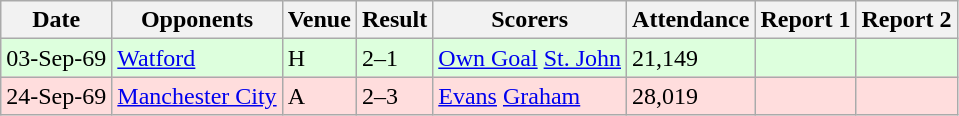<table class=wikitable>
<tr>
<th>Date</th>
<th>Opponents</th>
<th>Venue</th>
<th>Result</th>
<th>Scorers</th>
<th>Attendance</th>
<th>Report 1</th>
<th>Report 2</th>
</tr>
<tr bgcolor="#ddffdd">
<td>03-Sep-69</td>
<td><a href='#'>Watford</a></td>
<td>H</td>
<td>2–1</td>
<td><a href='#'>Own Goal</a>  <a href='#'>St. John</a> </td>
<td>21,149</td>
<td></td>
<td></td>
</tr>
<tr bgcolor="#ffdddd">
<td>24-Sep-69</td>
<td><a href='#'>Manchester City</a></td>
<td>A</td>
<td>2–3</td>
<td><a href='#'>Evans</a>  <a href='#'>Graham</a> </td>
<td>28,019</td>
<td></td>
<td></td>
</tr>
</table>
